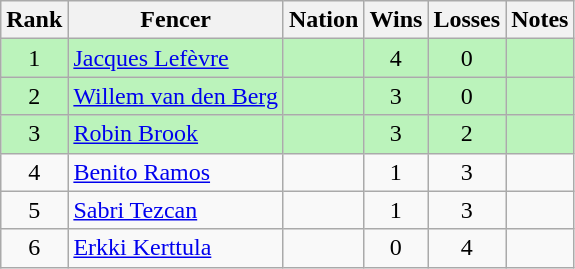<table class="wikitable sortable" style="text-align: center;">
<tr>
<th>Rank</th>
<th>Fencer</th>
<th>Nation</th>
<th>Wins</th>
<th>Losses</th>
<th>Notes</th>
</tr>
<tr style="background:#bbf3bb;">
<td>1</td>
<td align=left><a href='#'>Jacques Lefèvre</a></td>
<td align=left></td>
<td>4</td>
<td>0</td>
<td></td>
</tr>
<tr style="background:#bbf3bb;">
<td>2</td>
<td align=left><a href='#'>Willem van den Berg</a></td>
<td align=left></td>
<td>3</td>
<td>0</td>
<td></td>
</tr>
<tr style="background:#bbf3bb;">
<td>3</td>
<td align=left><a href='#'>Robin Brook</a></td>
<td align=left></td>
<td>3</td>
<td>2</td>
<td></td>
</tr>
<tr>
<td>4</td>
<td align=left><a href='#'>Benito Ramos</a></td>
<td align=left></td>
<td>1</td>
<td>3</td>
<td></td>
</tr>
<tr>
<td>5</td>
<td align=left><a href='#'>Sabri Tezcan</a></td>
<td align=left></td>
<td>1</td>
<td>3</td>
<td></td>
</tr>
<tr>
<td>6</td>
<td align=left><a href='#'>Erkki Kerttula</a></td>
<td align=left></td>
<td>0</td>
<td>4</td>
<td></td>
</tr>
</table>
